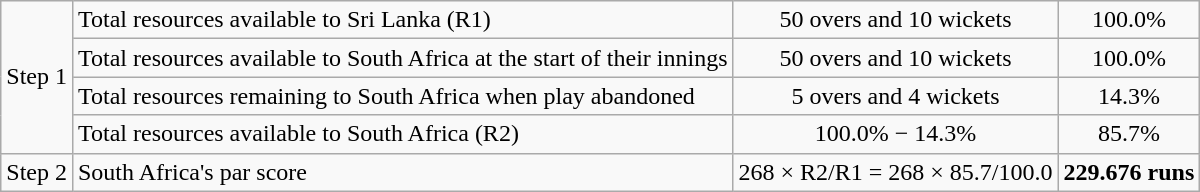<table class="wikitable">
<tr>
<td rowspan="4" colspan="1" style="text-align: center;">Step 1</td>
<td>Total resources available to Sri Lanka (R1)</td>
<td align="center">50 overs and 10 wickets</td>
<td align="center">100.0%</td>
</tr>
<tr>
<td>Total resources available to South Africa at the start of their innings</td>
<td align="center">50 overs and 10 wickets</td>
<td align="center">100.0%</td>
</tr>
<tr>
<td>Total resources remaining to South Africa when play abandoned</td>
<td align="center">5 overs and 4 wickets</td>
<td align="center">14.3%</td>
</tr>
<tr>
<td>Total resources available to South Africa (R2)</td>
<td align="center">100.0% − 14.3%</td>
<td align="center">85.7%</td>
</tr>
<tr>
<td rowspan="1" colspan="1" style="text-align: center;">Step 2</td>
<td>South Africa's par score</td>
<td align="center">268 × R2/R1 = 268 × 85.7/100.0</td>
<td align="center"><strong>229.676 runs</strong></td>
</tr>
</table>
